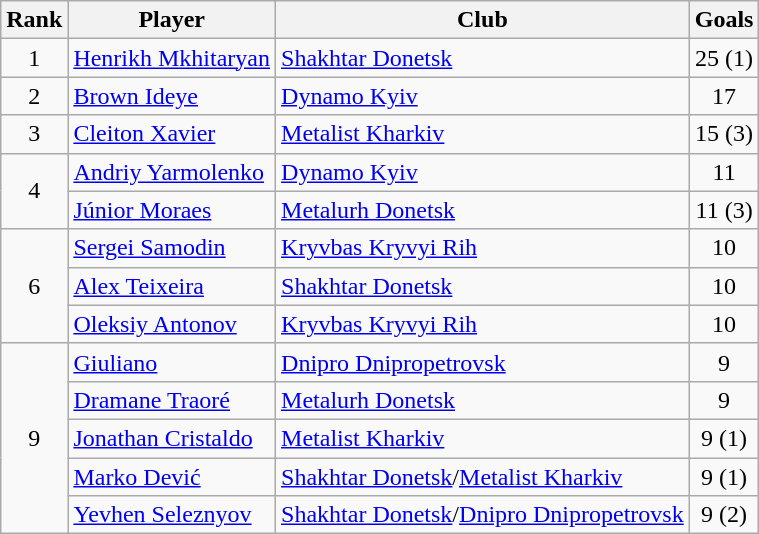<table class="wikitable" style="text-align:center">
<tr>
<th>Rank</th>
<th>Player</th>
<th>Club</th>
<th>Goals</th>
</tr>
<tr>
<td>1</td>
<td align="left"> <a href='#'>Henrikh Mkhitaryan</a></td>
<td align="left"><a href='#'>Shakhtar Donetsk</a></td>
<td>25 (1)</td>
</tr>
<tr>
<td>2</td>
<td align="left"> <a href='#'>Brown Ideye</a></td>
<td align="left"><a href='#'>Dynamo Kyiv</a></td>
<td>17</td>
</tr>
<tr>
<td>3</td>
<td align="left"> <a href='#'>Cleiton Xavier</a></td>
<td align="left"><a href='#'>Metalist Kharkiv</a></td>
<td>15 (3)</td>
</tr>
<tr>
<td rowspan="2">4</td>
<td align="left"> <a href='#'>Andriy Yarmolenko</a></td>
<td align="left"><a href='#'>Dynamo Kyiv</a></td>
<td>11</td>
</tr>
<tr>
<td align="left"> <a href='#'>Júnior Moraes</a></td>
<td align="left"><a href='#'>Metalurh Donetsk</a></td>
<td>11 (3)</td>
</tr>
<tr>
<td rowspan="3">6</td>
<td align="left"> <a href='#'>Sergei Samodin</a></td>
<td align="left"><a href='#'>Kryvbas Kryvyi Rih</a></td>
<td>10</td>
</tr>
<tr>
<td align="left"> <a href='#'>Alex Teixeira</a></td>
<td align="left"><a href='#'>Shakhtar Donetsk</a></td>
<td>10</td>
</tr>
<tr>
<td align="left"> <a href='#'>Oleksiy Antonov</a></td>
<td align="left"><a href='#'>Kryvbas Kryvyi Rih</a></td>
<td>10</td>
</tr>
<tr>
<td rowspan="5">9</td>
<td align="left"> <a href='#'>Giuliano</a></td>
<td align="left"><a href='#'>Dnipro Dnipropetrovsk</a></td>
<td>9</td>
</tr>
<tr>
<td align="left"> <a href='#'>Dramane Traoré</a></td>
<td align="left"><a href='#'>Metalurh Donetsk</a></td>
<td>9</td>
</tr>
<tr>
<td align="left"> <a href='#'>Jonathan Cristaldo</a></td>
<td align="left"><a href='#'>Metalist Kharkiv</a></td>
<td>9 (1)</td>
</tr>
<tr>
<td align="left"> <a href='#'>Marko Dević</a></td>
<td align="left"><a href='#'>Shakhtar Donetsk</a>/<a href='#'>Metalist Kharkiv</a></td>
<td>9 (1)</td>
</tr>
<tr>
<td align="left"> <a href='#'>Yevhen Seleznyov</a></td>
<td align=left><a href='#'>Shakhtar Donetsk</a>/<a href='#'>Dnipro Dnipropetrovsk</a></td>
<td>9 (2)</td>
</tr>
</table>
